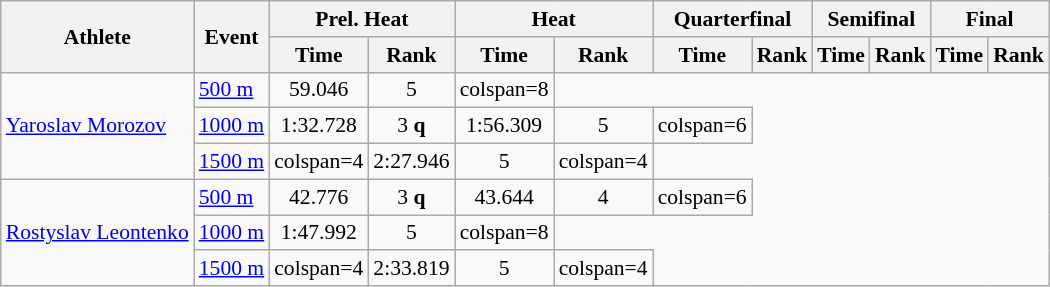<table class=wikitable style=font-size:90%;text-align:center>
<tr>
<th rowspan="2">Athlete</th>
<th rowspan="2">Event</th>
<th colspan="2">Prel. Heat</th>
<th colspan="2">Heat</th>
<th colspan="2">Quarterfinal</th>
<th colspan="2">Semifinal</th>
<th colspan="2">Final</th>
</tr>
<tr>
<th>Time</th>
<th>Rank</th>
<th>Time</th>
<th>Rank</th>
<th>Time</th>
<th>Rank</th>
<th>Time</th>
<th>Rank</th>
<th>Time</th>
<th>Rank</th>
</tr>
<tr>
<td align=left rowspan=3><a href='#'>Yaroslav Morozov</a></td>
<td align=left><a href='#'>500 m</a></td>
<td>59.046</td>
<td>5</td>
<td>colspan=8 </td>
</tr>
<tr>
<td align=left><a href='#'>1000 m</a></td>
<td>1:32.728</td>
<td>3 <strong>q</strong></td>
<td>1:56.309</td>
<td>5</td>
<td>colspan=6 </td>
</tr>
<tr>
<td align=left><a href='#'>1500 m</a></td>
<td>colspan=4 </td>
<td>2:27.946</td>
<td>5</td>
<td>colspan=4 </td>
</tr>
<tr>
<td align=left rowspan=3><a href='#'>Rostyslav Leontenko</a></td>
<td align=left><a href='#'>500 m</a></td>
<td>42.776</td>
<td>3 <strong>q</strong></td>
<td>43.644</td>
<td>4</td>
<td>colspan=6 </td>
</tr>
<tr>
<td align=left><a href='#'>1000 m</a></td>
<td>1:47.992</td>
<td>5</td>
<td>colspan=8 </td>
</tr>
<tr>
<td align=left><a href='#'>1500 m</a></td>
<td>colspan=4 </td>
<td>2:33.819</td>
<td>5</td>
<td>colspan=4 </td>
</tr>
</table>
